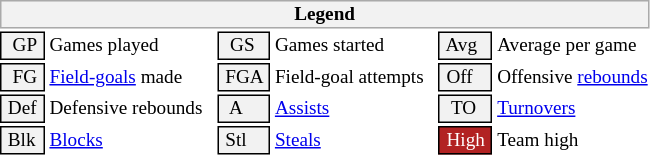<table class="toccolours" style="font-size: 80%; white-space: nowrap;">
<tr>
<th colspan="6" style="background-color: #F2F2F2; border: 1px solid #AAAAAA;">Legend</th>
</tr>
<tr>
<td style="background-color: #F2F2F2; border: 1px solid black;">  GP </td>
<td>Games played</td>
<td style="background-color: #F2F2F2; border: 1px solid black">  GS </td>
<td>Games started</td>
<td style="background-color: #F2F2F2; border: 1px solid black"> Avg </td>
<td>Average per game</td>
</tr>
<tr>
<td style="background-color: #F2F2F2; border: 1px solid black">  FG </td>
<td style="padding-right: 8px"><a href='#'>Field-goals</a> made</td>
<td style="background-color: #F2F2F2; border: 1px solid black"> FGA </td>
<td style="padding-right: 8px">Field-goal attempts</td>
<td style="background-color: #F2F2F2; border: 1px solid black;"> Off </td>
<td>Offensive <a href='#'>rebounds</a></td>
</tr>
<tr>
<td style="background-color: #F2F2F2; border: 1px solid black;"> Def </td>
<td style="padding-right: 8px">Defensive rebounds</td>
<td style="background-color: #F2F2F2; border: 1px solid black">  A </td>
<td style="padding-right: 8px"><a href='#'>Assists</a></td>
<td style="background-color: #F2F2F2; border: 1px solid black">  TO</td>
<td><a href='#'>Turnovers</a></td>
</tr>
<tr>
<td style="background-color: #F2F2F2; border: 1px solid black;"> Blk </td>
<td><a href='#'>Blocks</a></td>
<td style="background-color: #F2F2F2; border: 1px solid black"> Stl </td>
<td><a href='#'>Steals</a></td>
<td style="background:#B22222; color:#ffffff; border: 1px solid black"> High </td>
<td>Team high</td>
</tr>
<tr>
</tr>
</table>
